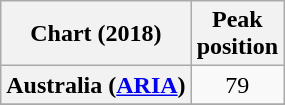<table class="wikitable plainrowheaders sortable" style="text-align:center">
<tr>
<th scope="col">Chart (2018)</th>
<th scope="col">Peak<br> position</th>
</tr>
<tr>
<th scope="row">Australia (<a href='#'>ARIA</a>)</th>
<td>79</td>
</tr>
<tr>
</tr>
<tr>
</tr>
</table>
